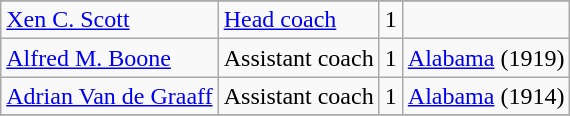<table class="wikitable">
<tr>
</tr>
<tr>
<td><a href='#'>Xen C. Scott</a></td>
<td><a href='#'>Head coach</a></td>
<td>1</td>
<td></td>
</tr>
<tr>
<td><a href='#'>Alfred M. Boone</a></td>
<td>Assistant coach</td>
<td>1</td>
<td><a href='#'>Alabama</a> (1919)</td>
</tr>
<tr>
<td><a href='#'>Adrian Van de Graaff</a></td>
<td>Assistant coach</td>
<td>1</td>
<td><a href='#'>Alabama</a> (1914)</td>
</tr>
<tr>
</tr>
</table>
